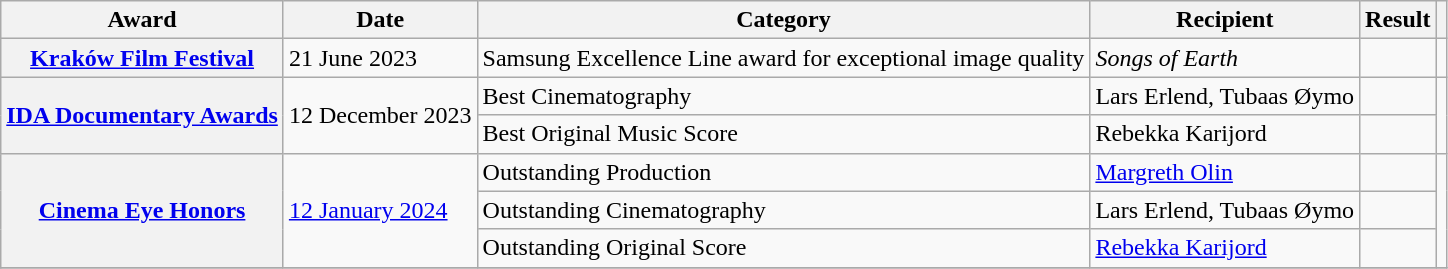<table class="wikitable sortable plainrowheaders">
<tr>
<th>Award</th>
<th>Date</th>
<th>Category</th>
<th>Recipient</th>
<th>Result</th>
<th></th>
</tr>
<tr>
<th scope="row" rowspan="1"><a href='#'>Kraków Film Festival</a></th>
<td rowspan="1">21 June 2023</td>
<td>Samsung Excellence Line award for exceptional image quality</td>
<td rowspan=1><em>Songs of Earth</em></td>
<td></td>
<td align="center" rowspan="1"></td>
</tr>
<tr>
<th scope="row" rowspan="2"><a href='#'>IDA Documentary Awards</a></th>
<td rowspan="2">12 December 2023</td>
<td>Best Cinematography</td>
<td>Lars Erlend, Tubaas Øymo</td>
<td></td>
<td align="center" rowspan="2"></td>
</tr>
<tr>
<td>Best Original Music Score</td>
<td>Rebekka Karijord</td>
<td></td>
</tr>
<tr>
<th scope="row" rowspan="3"><a href='#'>Cinema Eye Honors</a></th>
<td rowspan="3"><a href='#'>12 January 2024</a></td>
<td>Outstanding Production</td>
<td><a href='#'>Margreth Olin</a></td>
<td></td>
<td style="text-align:center;" rowspan="3"></td>
</tr>
<tr>
<td>Outstanding Cinematography</td>
<td>Lars Erlend, Tubaas Øymo</td>
<td></td>
</tr>
<tr>
<td>Outstanding Original Score</td>
<td><a href='#'>Rebekka Karijord</a></td>
<td></td>
</tr>
<tr>
</tr>
</table>
